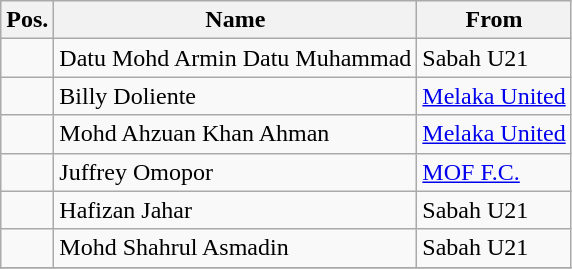<table class="wikitable sortable">
<tr>
<th style="background:;">Pos.</th>
<th style="background:;">Name</th>
<th style="background:;">From</th>
</tr>
<tr>
<td></td>
<td> Datu Mohd Armin Datu Muhammad</td>
<td> Sabah U21</td>
</tr>
<tr>
<td></td>
<td> Billy Doliente</td>
<td> <a href='#'>Melaka United</a></td>
</tr>
<tr>
<td></td>
<td> Mohd Ahzuan Khan Ahman</td>
<td> <a href='#'>Melaka United</a></td>
</tr>
<tr>
<td></td>
<td> Juffrey Omopor</td>
<td> <a href='#'>MOF F.C.</a></td>
</tr>
<tr>
<td></td>
<td> Hafizan Jahar</td>
<td> Sabah U21</td>
</tr>
<tr>
<td></td>
<td> Mohd Shahrul Asmadin</td>
<td> Sabah U21</td>
</tr>
<tr>
</tr>
</table>
